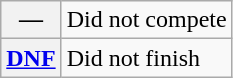<table class="wikitable">
<tr>
<th scope="row">—</th>
<td>Did not compete</td>
</tr>
<tr>
<th scope="row"><a href='#'>DNF</a></th>
<td>Did not finish</td>
</tr>
</table>
